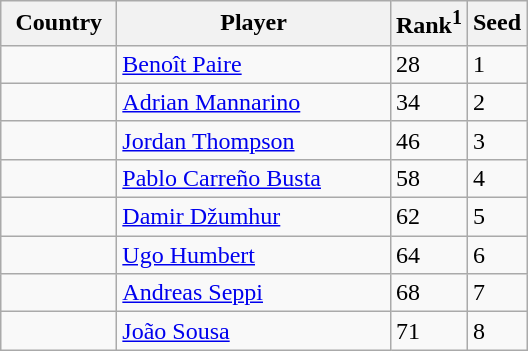<table class="wikitable" border="1">
<tr>
<th width="70">Country</th>
<th width="175">Player</th>
<th>Rank<sup>1</sup></th>
<th>Seed</th>
</tr>
<tr>
<td></td>
<td><a href='#'>Benoît Paire</a></td>
<td>28</td>
<td>1</td>
</tr>
<tr>
<td></td>
<td><a href='#'>Adrian Mannarino</a></td>
<td>34</td>
<td>2</td>
</tr>
<tr>
<td></td>
<td><a href='#'>Jordan Thompson</a></td>
<td>46</td>
<td>3</td>
</tr>
<tr>
<td></td>
<td><a href='#'>Pablo Carreño Busta</a></td>
<td>58</td>
<td>4</td>
</tr>
<tr>
<td></td>
<td><a href='#'>Damir Džumhur</a></td>
<td>62</td>
<td>5</td>
</tr>
<tr>
<td></td>
<td><a href='#'>Ugo Humbert</a></td>
<td>64</td>
<td>6</td>
</tr>
<tr>
<td></td>
<td><a href='#'>Andreas Seppi</a></td>
<td>68</td>
<td>7</td>
</tr>
<tr>
<td></td>
<td><a href='#'>João Sousa</a></td>
<td>71</td>
<td>8</td>
</tr>
</table>
